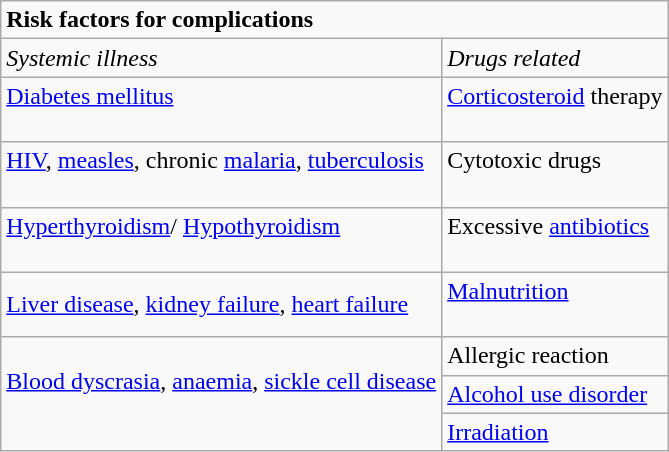<table class="wikitable">
<tr>
<td colspan="2"><strong>Risk factors for  complications</strong></td>
</tr>
<tr>
<td><em>Systemic illness</em></td>
<td><em>Drugs related</em></td>
</tr>
<tr>
<td><a href='#'>Diabetes mellitus</a><br><br></td>
<td><a href='#'>Corticosteroid</a> therapy<br><br></td>
</tr>
<tr>
<td><a href='#'>HIV</a>, <a href='#'>measles</a>, chronic <a href='#'>malaria</a>, <a href='#'>tuberculosis</a><br><br></td>
<td>Cytotoxic drugs<br><br></td>
</tr>
<tr>
<td><a href='#'>Hyperthyroidism</a>/ <a href='#'>Hypothyroidism</a><br><br></td>
<td>Excessive <a href='#'>antibiotics</a><br><br></td>
</tr>
<tr>
<td><a href='#'>Liver disease</a>, <a href='#'>kidney failure</a>, <a href='#'>heart failure</a></td>
<td><a href='#'>Malnutrition</a><br><br></td>
</tr>
<tr>
<td rowspan="3"><a href='#'>Blood dyscrasia</a>, <a href='#'>anaemia</a>, <a href='#'>sickle cell disease</a><br><br></td>
<td>Allergic reaction</td>
</tr>
<tr>
<td><a href='#'>Alcohol use disorder</a></td>
</tr>
<tr>
<td><a href='#'>Irradiation</a></td>
</tr>
</table>
